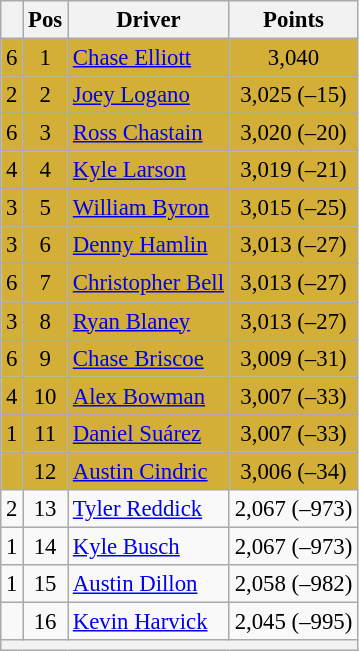<table class="wikitable" style="font-size: 95%;">
<tr>
<th></th>
<th>Pos</th>
<th>Driver</th>
<th>Points</th>
</tr>
<tr style="background:#D4AF37;">
<td align="left"> 6</td>
<td style="text-align:center;">1</td>
<td><a href='#'>Chase Elliott</a></td>
<td style="text-align:center;">3,040</td>
</tr>
<tr style="background:#D4AF37;">
<td align="left"> 2</td>
<td style="text-align:center;">2</td>
<td><a href='#'>Joey Logano</a></td>
<td style="text-align:center;">3,025 (–15)</td>
</tr>
<tr style="background:#D4AF37;">
<td align="left"> 6</td>
<td style="text-align:center;">3</td>
<td><a href='#'>Ross Chastain</a></td>
<td style="text-align:center;">3,020 (–20)</td>
</tr>
<tr style="background:#D4AF37;">
<td align="left"> 4</td>
<td style="text-align:center;">4</td>
<td><a href='#'>Kyle Larson</a></td>
<td style="text-align:center;">3,019 (–21)</td>
</tr>
<tr style="background:#D4AF37;">
<td align="left"> 3</td>
<td style="text-align:center;">5</td>
<td><a href='#'>William Byron</a></td>
<td style="text-align:center;">3,015 (–25)</td>
</tr>
<tr style="background:#D4AF37;">
<td align="left"> 3</td>
<td style="text-align:center;">6</td>
<td><a href='#'>Denny Hamlin</a></td>
<td style="text-align:center;">3,013 (–27)</td>
</tr>
<tr style="background:#D4AF37;">
<td align="left"> 6</td>
<td style="text-align:center;">7</td>
<td><a href='#'>Christopher Bell</a></td>
<td style="text-align:center;">3,013 (–27)</td>
</tr>
<tr style="background:#D4AF37;">
<td align="left"> 3</td>
<td style="text-align:center;">8</td>
<td><a href='#'>Ryan Blaney</a></td>
<td style="text-align:center;">3,013 (–27)</td>
</tr>
<tr style="background:#D4AF37;">
<td align="left"> 6</td>
<td style="text-align:center;">9</td>
<td><a href='#'>Chase Briscoe</a></td>
<td style="text-align:center;">3,009 (–31)</td>
</tr>
<tr style="background:#D4AF37;">
<td align="left"> 4</td>
<td style="text-align:center;">10</td>
<td><a href='#'>Alex Bowman</a></td>
<td style="text-align:center;">3,007 (–33)</td>
</tr>
<tr style="background:#D4AF37;">
<td align="left"> 1</td>
<td style="text-align:center;">11</td>
<td><a href='#'>Daniel Suárez</a></td>
<td style="text-align:center;">3,007 (–33)</td>
</tr>
<tr style="background:#D4AF37;">
<td align="left"></td>
<td style="text-align:center;">12</td>
<td><a href='#'>Austin Cindric</a></td>
<td style="text-align:center;">3,006 (–34)</td>
</tr>
<tr>
<td align="left"> 2</td>
<td style="text-align:center;">13</td>
<td><a href='#'>Tyler Reddick</a></td>
<td style="text-align:center;">2,067 (–973)</td>
</tr>
<tr>
<td align="left"> 1</td>
<td style="text-align:center;">14</td>
<td><a href='#'>Kyle Busch</a></td>
<td style="text-align:center;">2,067 (–973)</td>
</tr>
<tr>
<td align="left"> 1</td>
<td style="text-align:center;">15</td>
<td><a href='#'>Austin Dillon</a></td>
<td style="text-align:center;">2,058 (–982)</td>
</tr>
<tr>
<td align="left"></td>
<td style="text-align:center;">16</td>
<td><a href='#'>Kevin Harvick</a></td>
<td style="text-align:center;">2,045 (–995)</td>
</tr>
<tr class="sortbottom">
<th colspan="9"></th>
</tr>
</table>
